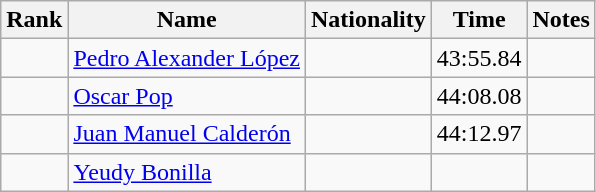<table class="wikitable sortable" style="text-align:center">
<tr>
<th>Rank</th>
<th>Name</th>
<th>Nationality</th>
<th>Time</th>
<th>Notes</th>
</tr>
<tr>
<td></td>
<td align=left><a href='#'>Pedro Alexander López</a></td>
<td align=left></td>
<td>43:55.84</td>
<td></td>
</tr>
<tr>
<td></td>
<td align=left><a href='#'>Oscar Pop</a></td>
<td align=left></td>
<td>44:08.08</td>
<td></td>
</tr>
<tr>
<td></td>
<td align=left><a href='#'>Juan Manuel Calderón</a></td>
<td align=left></td>
<td>44:12.97</td>
<td></td>
</tr>
<tr>
<td></td>
<td align=left><a href='#'>Yeudy Bonilla</a></td>
<td align=left></td>
<td></td>
<td></td>
</tr>
</table>
